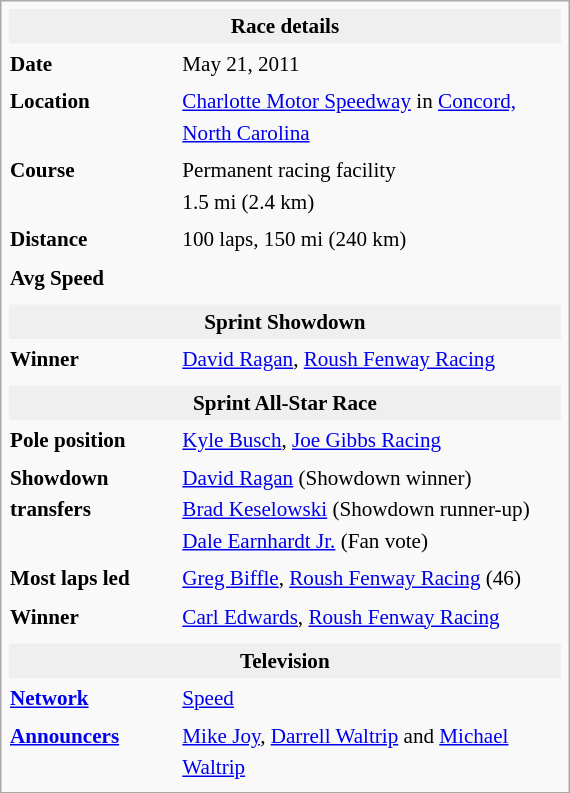<table class="infobox vevent" style="width: 27em; font-size: 88%; line-height: 1.5em">
<tr style="text-align: center; background: #ffffff;">
<td align="center" style="background:#efefef;" colspan=2><strong>Race details</strong></td>
</tr>
<tr style="vertical-align: middle;">
<td><strong>Date</strong></td>
<td>May 21, 2011</td>
</tr>
<tr style="vertical-align: middle;">
<td><strong>Location</strong></td>
<td><a href='#'>Charlotte Motor Speedway</a> in <a href='#'>Concord, North Carolina</a></td>
</tr>
<tr style="vertical-align: middle;">
<td><strong>Course</strong></td>
<td>Permanent racing facility<br>1.5 mi (2.4 km)</td>
</tr>
<tr style="vertical-align: middle;">
<td><strong>Distance</strong></td>
<td>100 laps, 150 mi (240 km)<br></td>
</tr>
<tr style="vertical-align: middle;">
<td><strong>Avg Speed</strong></td>
<td></td>
</tr>
<tr style="vertical-align: middle;">
<td></td>
</tr>
<tr>
<td align="center" style="background:#efefef;" colspan=2><strong>Sprint Showdown</strong><br></td>
</tr>
<tr style="vertical-align: middle;">
<td><strong>Winner</strong></td>
<td><a href='#'>David Ragan</a>, <a href='#'>Roush Fenway Racing</a></td>
</tr>
<tr style="vertical-align: middle;">
<td></td>
</tr>
<tr>
<td align="center" style="background:#efefef;" colspan=2><strong>Sprint All-Star Race</strong></td>
</tr>
<tr style="vertical-align: middle;">
<td><strong>Pole position</strong></td>
<td><a href='#'>Kyle Busch</a>, <a href='#'>Joe Gibbs Racing</a></td>
</tr>
<tr style="vertical-align: middle;">
<td><strong>Showdown transfers</strong></td>
<td><a href='#'>David Ragan</a> (Showdown winner)<br><a href='#'>Brad Keselowski</a> (Showdown runner-up)<br><a href='#'>Dale Earnhardt Jr.</a> (Fan vote)</td>
</tr>
<tr style="vertical-align: middle;">
<td><strong>Most laps led</strong></td>
<td><a href='#'>Greg Biffle</a>, <a href='#'>Roush Fenway Racing</a> (46)</td>
</tr>
<tr style="vertical-align: middle;">
<td><strong>Winner</strong></td>
<td><a href='#'>Carl Edwards</a>, <a href='#'>Roush Fenway Racing</a></td>
</tr>
<tr style="vertical-align: middle;">
<td></td>
</tr>
<tr>
<td align="center" style="background:#efefef;" colspan=2><strong>Television</strong></td>
</tr>
<tr style="vertical-align: middle;">
<td><strong><a href='#'>Network</a></strong></td>
<td><a href='#'>Speed</a></td>
</tr>
<tr style="vertical-align: middle;">
<td><strong><a href='#'>Announcers</a></strong></td>
<td><a href='#'>Mike Joy</a>, <a href='#'>Darrell Waltrip</a> and <a href='#'>Michael Waltrip</a></td>
</tr>
</table>
